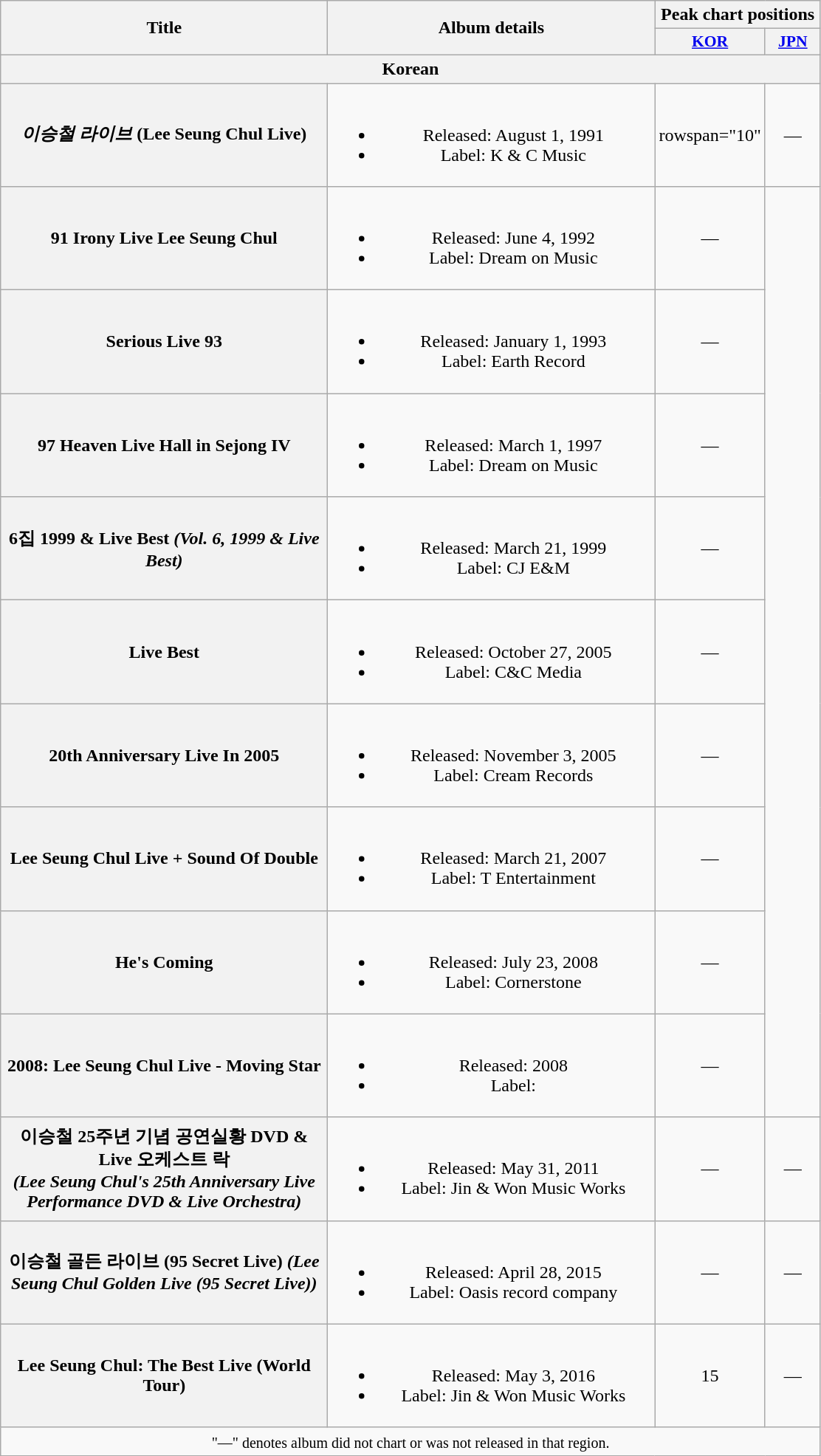<table class="wikitable plainrowheaders" style="text-align:center;">
<tr>
<th scope="col" rowspan="2" style="width:18em;">Title</th>
<th scope="col" rowspan="2" style="width:18em;">Album details</th>
<th colspan="2" scope="col">Peak chart positions</th>
</tr>
<tr>
<th style="width:3em;font-size:90%;"><a href='#'>KOR</a><br></th>
<th style="width:3em;font-size:90%;"><a href='#'>JPN</a><br></th>
</tr>
<tr>
<th colspan="4">Korean</th>
</tr>
<tr>
<th scope="row"><em>이승철 라이브</em> (Lee Seung Chul Live)</th>
<td><br><ul><li>Released: August 1, 1991</li><li>Label: K & C Music</li></ul></td>
<td>rowspan="10" </td>
<td>—</td>
</tr>
<tr>
<th scope="row"><strong>91 Irony Live Lee Seung Chul<em></th>
<td><br><ul><li>Released: June 4, 1992</li><li>Label: Dream on Music</li></ul></td>
<td>—</td>
</tr>
<tr>
<th scope="row"></em>Serious Live 93<em></th>
<td><br><ul><li>Released: January 1, 1993</li><li>Label: Earth Record</li></ul></td>
<td>—</td>
</tr>
<tr>
<th scope="row"></em>97 Heaven Live Hall in Sejong IV<em></th>
<td><br><ul><li>Released: March 1, 1997</li><li>Label: Dream on Music</li></ul></td>
<td>—</td>
</tr>
<tr>
<th scope="row"></em>6집 1999 & Live Best<em> (Vol. 6, 1999 & Live Best)</th>
<td><br><ul><li>Released: March 21, 1999</li><li>Label: CJ E&M</li></ul></td>
<td>—</td>
</tr>
<tr>
<th scope="row"></em>Live Best<em></th>
<td><br><ul><li>Released: October 27, 2005</li><li>Label: C&C Media</li></ul></td>
<td>—</td>
</tr>
<tr>
<th scope="row"></em>20th Anniversary Live In 2005<em></th>
<td><br><ul><li>Released: November 3, 2005</li><li>Label: Cream Records</li></ul></td>
<td>—</td>
</tr>
<tr>
<th scope="row"></em>Lee Seung Chul Live + Sound Of Double<em></th>
<td><br><ul><li>Released: March 21, 2007</li><li>Label: T Entertainment</li></ul></td>
<td>—</td>
</tr>
<tr>
<th scope="row"></em>He's Coming<em></th>
<td><br><ul><li>Released: July 23, 2008</li><li>Label: Cornerstone</li></ul></td>
<td>—</td>
</tr>
<tr>
<th scope="row"></em>2008: Lee Seung Chul Live - Moving Star<em></th>
<td><br><ul><li>Released: 2008</li><li>Label:</li></ul></td>
<td>—</td>
</tr>
<tr>
<th scope="row"></em>이승철 25주년 기념 공연실황 DVD & Live 오케스트 락<em><br> (Lee Seung Chul's 25th Anniversary Live Performance DVD & Live Orchestra)</th>
<td><br><ul><li>Released: May 31, 2011</li><li>Label: Jin & Won Music Works</li></ul></td>
<td>—</td>
<td>—</td>
</tr>
<tr>
<th scope="row"></em>이승철 골든 라이브 (95 Secret Live)<em> (Lee Seung Chul Golden Live (95 Secret Live))</th>
<td><br><ul><li>Released: April 28, 2015</li><li>Label: Oasis record company</li></ul></td>
<td>—</td>
<td>—</td>
</tr>
<tr>
<th scope="row"></em>Lee Seung Chul: The Best Live (World Tour)<em></th>
<td><br><ul><li>Released: May 3, 2016</li><li>Label: Jin & Won Music Works</li></ul></td>
<td>15</td>
<td>—</td>
</tr>
<tr>
<td colspan="4"><small>"—" denotes album did not chart or was not released in that region.</small></td>
</tr>
</table>
